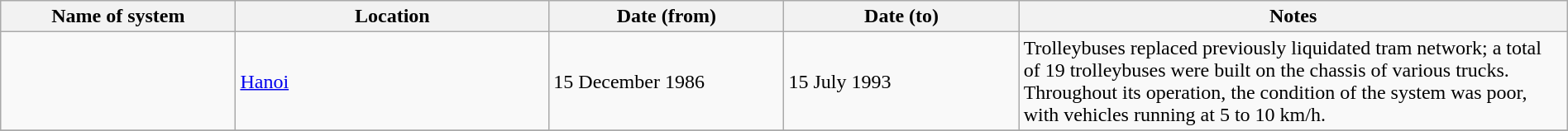<table class="wikitable" width=100%>
<tr>
<th width=15%>Name of system</th>
<th width=20%>Location</th>
<th width=15%>Date (from)</th>
<th width=15%>Date (to)</th>
<th width=35%>Notes</th>
</tr>
<tr>
<td> </td>
<td><a href='#'>Hanoi</a></td>
<td>15 December 1986</td>
<td>15 July 1993</td>
<td>Trolleybuses replaced previously liquidated tram network; a total of 19 trolleybuses were built on the chassis of various trucks. Throughout its operation, the condition of the system was poor, with vehicles running at 5 to 10 km/h.</td>
</tr>
<tr>
</tr>
</table>
